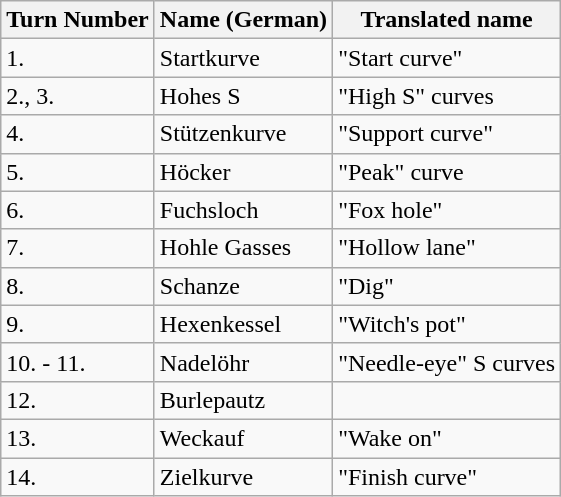<table class="wikitable">
<tr>
<th>Turn Number</th>
<th>Name (German)</th>
<th>Translated name</th>
</tr>
<tr>
<td>1.</td>
<td>Startkurve</td>
<td>"Start curve"</td>
</tr>
<tr>
<td>2., 3.</td>
<td>Hohes S</td>
<td>"High S" curves</td>
</tr>
<tr>
<td>4.</td>
<td>Stützenkurve</td>
<td>"Support curve"</td>
</tr>
<tr>
<td>5.</td>
<td>Höcker</td>
<td>"Peak" curve</td>
</tr>
<tr>
<td>6.</td>
<td>Fuchsloch</td>
<td>"Fox hole"</td>
</tr>
<tr>
<td>7.</td>
<td>Hohle Gasses</td>
<td>"Hollow lane"</td>
</tr>
<tr>
<td>8.</td>
<td>Schanze</td>
<td>"Dig"</td>
</tr>
<tr>
<td>9.</td>
<td>Hexenkessel</td>
<td>"Witch's pot"</td>
</tr>
<tr>
<td>10. - 11.</td>
<td>Nadelöhr</td>
<td>"Needle-eye" S curves</td>
</tr>
<tr>
<td>12.</td>
<td>Burlepautz</td>
<td></td>
</tr>
<tr>
<td>13.</td>
<td>Weckauf</td>
<td>"Wake on"</td>
</tr>
<tr>
<td>14.</td>
<td>Zielkurve</td>
<td>"Finish curve"</td>
</tr>
</table>
